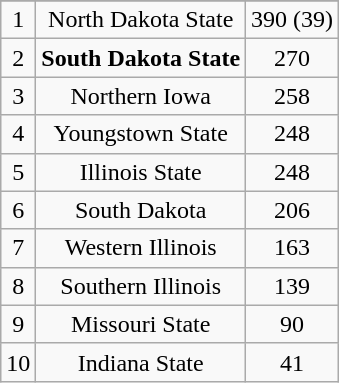<table class="wikitable">
<tr align="center">
</tr>
<tr align="center">
<td>1</td>
<td>North Dakota State</td>
<td>390 (39)</td>
</tr>
<tr align="center">
<td>2</td>
<td><strong>South Dakota State</strong></td>
<td>270</td>
</tr>
<tr align="center">
<td>3</td>
<td>Northern Iowa</td>
<td>258</td>
</tr>
<tr align="center">
<td>4</td>
<td>Youngstown State</td>
<td>248</td>
</tr>
<tr align="center">
<td>5</td>
<td>Illinois State</td>
<td>248</td>
</tr>
<tr align="center">
<td>6</td>
<td>South Dakota</td>
<td>206</td>
</tr>
<tr align="center">
<td>7</td>
<td>Western Illinois</td>
<td>163</td>
</tr>
<tr align="center">
<td>8</td>
<td>Southern Illinois</td>
<td>139</td>
</tr>
<tr align="center">
<td>9</td>
<td>Missouri State</td>
<td>90</td>
</tr>
<tr align="center">
<td>10</td>
<td>Indiana State</td>
<td>41</td>
</tr>
</table>
